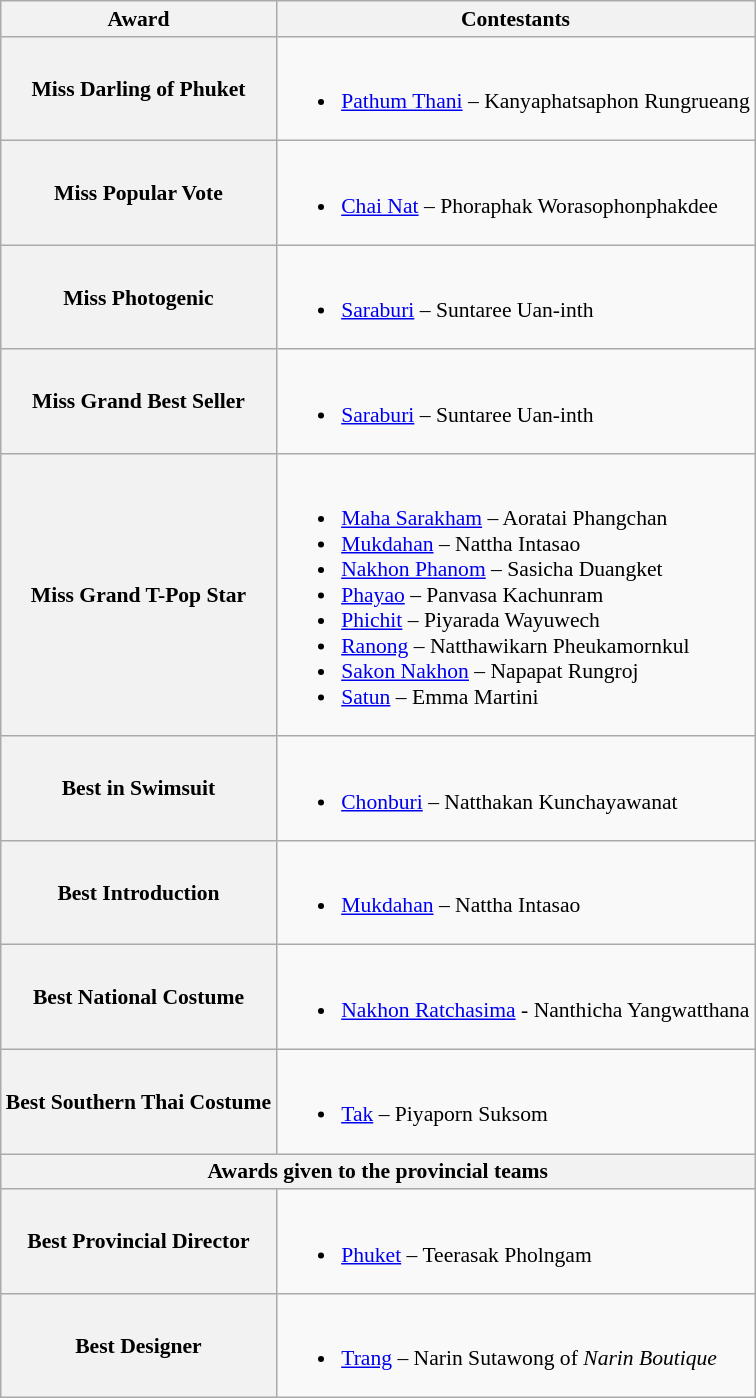<table class="wikitable" style="font-size: 90%;">
<tr>
<th>Award</th>
<th>Contestants</th>
</tr>
<tr>
<th>Miss Darling of Phuket</th>
<td><br><ul><li><a href='#'>Pathum Thani</a> – Kanyaphatsaphon Rungrueang</li></ul></td>
</tr>
<tr>
<th>Miss Popular Vote</th>
<td><br><ul><li><a href='#'>Chai Nat</a> – Phoraphak Worasophonphakdee</li></ul></td>
</tr>
<tr>
<th>Miss Photogenic</th>
<td><br><ul><li><a href='#'>Saraburi</a> – Suntaree Uan-inth</li></ul></td>
</tr>
<tr>
<th>Miss Grand Best Seller</th>
<td><br><ul><li><a href='#'>Saraburi</a> – Suntaree Uan-inth</li></ul></td>
</tr>
<tr>
<th>Miss Grand T-Pop Star</th>
<td><br><ul><li><a href='#'>Maha Sarakham</a> – Aoratai Phangchan</li><li><a href='#'>Mukdahan</a> – Nattha Intasao</li><li><a href='#'>Nakhon Phanom</a> – Sasicha Duangket</li><li><a href='#'>Phayao</a> – Panvasa Kachunram</li><li><a href='#'>Phichit</a> – Piyarada Wayuwech</li><li><a href='#'>Ranong</a> – Natthawikarn Pheukamornkul</li><li><a href='#'>Sakon Nakhon</a> – Napapat Rungroj</li><li><a href='#'>Satun</a> – Emma Martini</li></ul></td>
</tr>
<tr>
<th>Best in Swimsuit</th>
<td><br><ul><li><a href='#'>Chonburi</a> – Natthakan Kunchayawanat</li></ul></td>
</tr>
<tr>
<th>Best Introduction</th>
<td><br><ul><li><a href='#'>Mukdahan</a> – Nattha Intasao</li></ul></td>
</tr>
<tr>
<th>Best National Costume</th>
<td><br><ul><li><a href='#'>Nakhon Ratchasima</a> - Nanthicha Yangwatthana</li></ul></td>
</tr>
<tr>
<th>Best Southern Thai Costume</th>
<td><br><ul><li><a href='#'>Tak</a> – Piyaporn Suksom</li></ul></td>
</tr>
<tr>
<th colspan=2>Awards given to the provincial teams</th>
</tr>
<tr>
<th>Best Provincial Director</th>
<td><br><ul><li><a href='#'>Phuket</a> – Teerasak Pholngam</li></ul></td>
</tr>
<tr>
<th>Best Designer</th>
<td><br><ul><li><a href='#'>Trang</a> – Narin Sutawong of <em>Narin Boutique</em></li></ul></td>
</tr>
</table>
